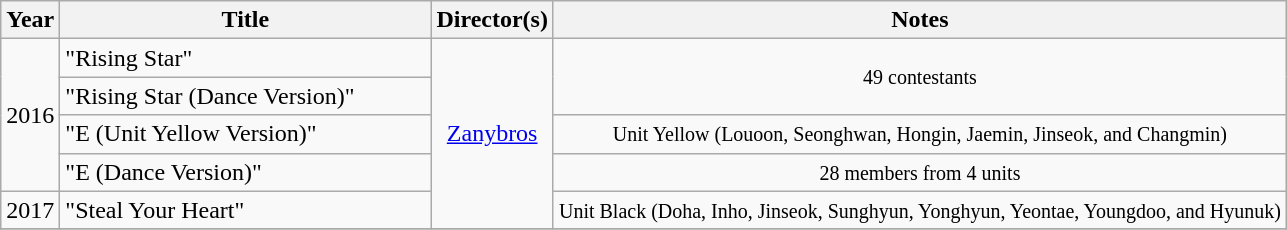<table class="wikitable">
<tr>
<th width=10>Year</th>
<th ! scope="col" style="width:15em;">Title</th>
<th>Director(s)</th>
<th>Notes</th>
</tr>
<tr>
<td align="center" rowspan="4">2016</td>
<td>"Rising Star"</td>
<td align="center" rowspan="5"><a href='#'>Zanybros</a></td>
<td align="center" rowspan="2"><small>49 contestants</small></td>
</tr>
<tr>
<td>"Rising Star (Dance Version)"</td>
</tr>
<tr>
<td>"E (Unit Yellow Version)"</td>
<td align="center"><small>Unit Yellow (Louoon, Seonghwan, Hongin, Jaemin, Jinseok, and Changmin)</small></td>
</tr>
<tr>
<td>"E (Dance Version)"</td>
<td align="center"><small>28 members from 4 units</small></td>
</tr>
<tr>
<td align="center">2017</td>
<td>"Steal Your Heart"</td>
<td align="center"><small>Unit Black (Doha, Inho, Jinseok, Sunghyun, Yonghyun, Yeontae, Youngdoo, and Hyunuk)</small></td>
</tr>
<tr>
</tr>
</table>
